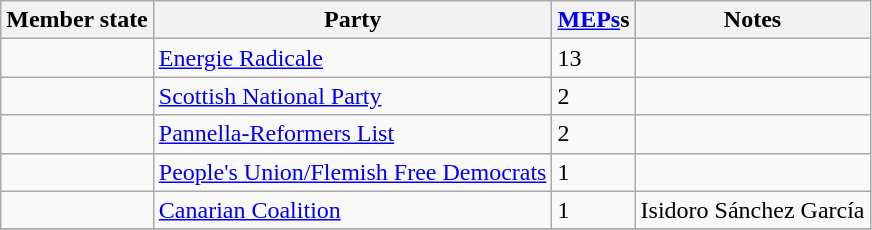<table class="wikitable sortable">
<tr>
<th>Member state</th>
<th>Party</th>
<th><a href='#'>MEPs</a>s</th>
<th>Notes</th>
</tr>
<tr>
<td></td>
<td><a href='#'>Energie Radicale</a></td>
<td>13</td>
<td></td>
</tr>
<tr>
<td></td>
<td><a href='#'>Scottish National Party</a></td>
<td>2</td>
<td></td>
</tr>
<tr>
<td></td>
<td><a href='#'>Pannella-Reformers List</a></td>
<td>2</td>
<td></td>
</tr>
<tr>
<td></td>
<td><a href='#'>People's Union/Flemish Free Democrats</a></td>
<td>1</td>
<td></td>
</tr>
<tr>
<td></td>
<td><a href='#'>Canarian Coalition</a></td>
<td>1</td>
<td>Isidoro Sánchez García</td>
</tr>
<tr>
</tr>
</table>
